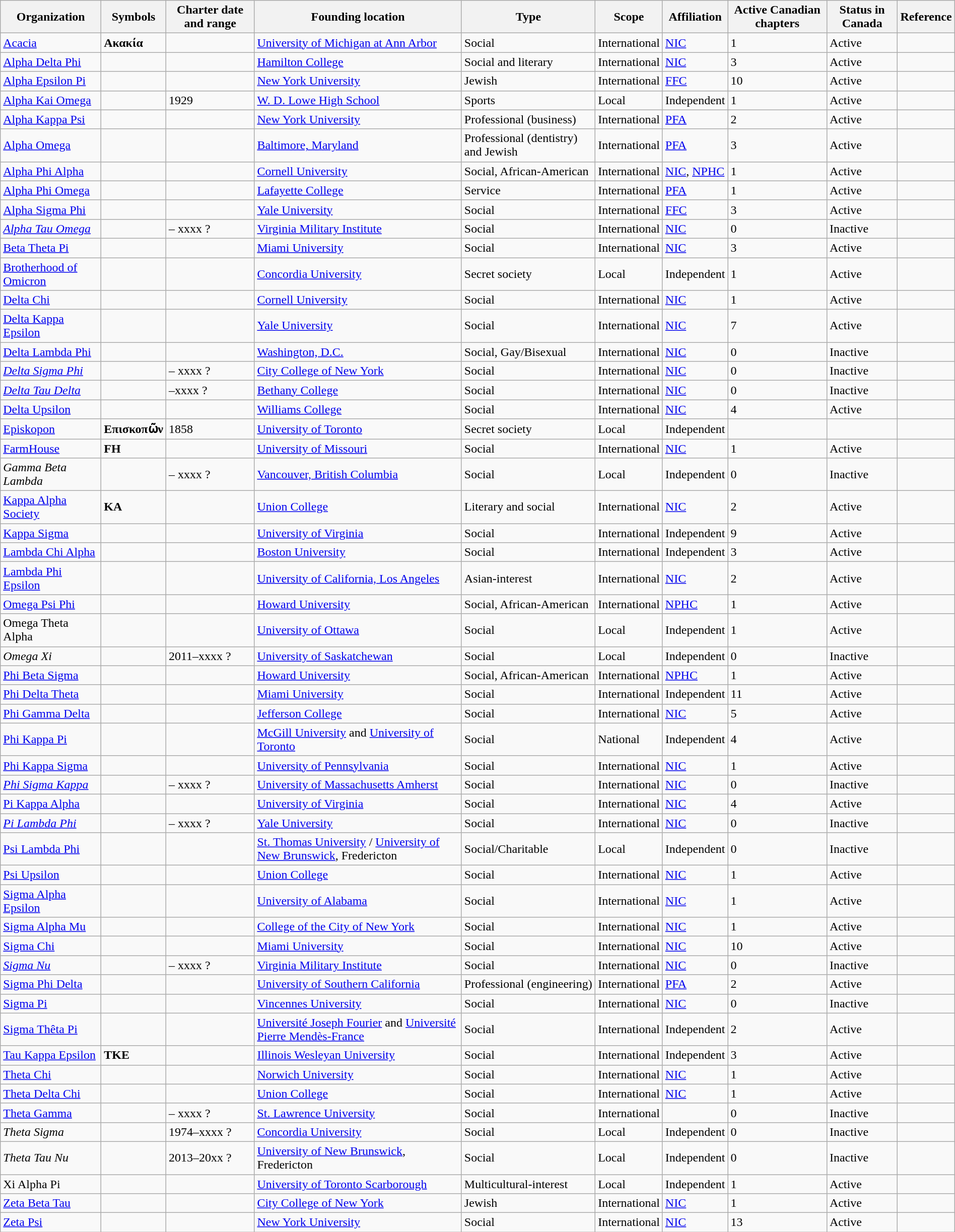<table class="wikitable sortable" style="width:100%;">
<tr>
<th>Organization</th>
<th>Symbols</th>
<th>Charter date and range</th>
<th>Founding location</th>
<th>Type</th>
<th>Scope</th>
<th>Affiliation</th>
<th>Active Canadian chapters</th>
<th>Status in Canada</th>
<th>Reference</th>
</tr>
<tr>
<td><a href='#'>Acacia</a></td>
<td><strong>Ακακία</strong></td>
<td></td>
<td><a href='#'>University of Michigan at Ann Arbor</a></td>
<td>Social</td>
<td>International</td>
<td><a href='#'>NIC</a></td>
<td>1</td>
<td>Active</td>
<td></td>
</tr>
<tr>
<td><a href='#'>Alpha Delta Phi</a></td>
<td><strong></strong></td>
<td></td>
<td><a href='#'>Hamilton College</a></td>
<td>Social and literary</td>
<td>International</td>
<td><a href='#'>NIC</a></td>
<td>3</td>
<td>Active</td>
<td></td>
</tr>
<tr>
<td><a href='#'>Alpha Epsilon Pi</a></td>
<td><strong></strong></td>
<td></td>
<td><a href='#'>New York University</a></td>
<td>Jewish</td>
<td>International</td>
<td><a href='#'>FFC</a></td>
<td>10</td>
<td>Active</td>
<td></td>
</tr>
<tr>
<td><a href='#'>Alpha Kai Omega</a></td>
<td><strong></strong></td>
<td>1929</td>
<td><a href='#'>W. D. Lowe High School</a></td>
<td>Sports</td>
<td>Local</td>
<td>Independent</td>
<td>1</td>
<td>Active</td>
<td></td>
</tr>
<tr>
<td><a href='#'>Alpha Kappa Psi</a></td>
<td><strong></strong></td>
<td></td>
<td><a href='#'>New York University</a></td>
<td>Professional (business)</td>
<td>International</td>
<td><a href='#'>PFA</a></td>
<td>2</td>
<td>Active</td>
<td></td>
</tr>
<tr>
<td><a href='#'>Alpha Omega</a></td>
<td><strong></strong></td>
<td></td>
<td><a href='#'>Baltimore, Maryland</a></td>
<td>Professional (dentistry) and Jewish</td>
<td>International</td>
<td><a href='#'>PFA</a></td>
<td>3</td>
<td>Active</td>
<td></td>
</tr>
<tr>
<td><a href='#'>Alpha Phi Alpha</a></td>
<td><strong></strong></td>
<td></td>
<td><a href='#'>Cornell University</a></td>
<td>Social, African-American</td>
<td>International</td>
<td><a href='#'>NIC</a>, <a href='#'>NPHC</a></td>
<td>1</td>
<td>Active</td>
<td></td>
</tr>
<tr>
<td><a href='#'>Alpha Phi Omega</a></td>
<td><strong></strong></td>
<td></td>
<td><a href='#'>Lafayette College</a></td>
<td>Service</td>
<td>International</td>
<td><a href='#'>PFA</a></td>
<td>1</td>
<td>Active</td>
<td></td>
</tr>
<tr>
<td><a href='#'>Alpha Sigma Phi</a></td>
<td><strong></strong></td>
<td></td>
<td><a href='#'>Yale University</a></td>
<td>Social</td>
<td>International</td>
<td><a href='#'>FFC</a></td>
<td>3</td>
<td>Active</td>
<td></td>
</tr>
<tr>
<td><em><a href='#'>Alpha Tau Omega</a></em></td>
<td><strong></strong></td>
<td> – xxxx ?</td>
<td><a href='#'>Virginia Military Institute</a></td>
<td>Social</td>
<td>International</td>
<td><a href='#'>NIC</a></td>
<td>0</td>
<td>Inactive</td>
<td></td>
</tr>
<tr>
<td><a href='#'>Beta Theta Pi</a></td>
<td><strong></strong></td>
<td></td>
<td><a href='#'>Miami University</a></td>
<td>Social</td>
<td>International</td>
<td><a href='#'>NIC</a></td>
<td>3</td>
<td>Active</td>
<td></td>
</tr>
<tr>
<td><a href='#'>Brotherhood of Omicron</a></td>
<td><strong></strong></td>
<td></td>
<td><a href='#'>Concordia University</a></td>
<td>Secret society</td>
<td>Local</td>
<td>Independent</td>
<td>1</td>
<td>Active</td>
<td></td>
</tr>
<tr>
<td><a href='#'>Delta Chi</a></td>
<td><strong></strong></td>
<td></td>
<td><a href='#'>Cornell University</a></td>
<td>Social</td>
<td>International</td>
<td><a href='#'>NIC</a></td>
<td>1</td>
<td>Active</td>
<td></td>
</tr>
<tr>
<td><a href='#'>Delta Kappa Epsilon</a></td>
<td><strong></strong></td>
<td></td>
<td><a href='#'>Yale University</a></td>
<td>Social</td>
<td>International</td>
<td><a href='#'>NIC</a></td>
<td>7</td>
<td>Active</td>
<td></td>
</tr>
<tr>
<td><a href='#'>Delta Lambda Phi</a></td>
<td><strong></strong></td>
<td></td>
<td><a href='#'>Washington, D.C.</a></td>
<td>Social, Gay/Bisexual</td>
<td>International</td>
<td><a href='#'>NIC</a></td>
<td>0</td>
<td>Inactive</td>
<td></td>
</tr>
<tr>
<td><em><a href='#'>Delta Sigma Phi</a></em></td>
<td><strong></strong></td>
<td> – xxxx ?</td>
<td><a href='#'>City College of New York</a></td>
<td>Social</td>
<td>International</td>
<td><a href='#'>NIC</a></td>
<td>0</td>
<td>Inactive</td>
<td></td>
</tr>
<tr>
<td><em><a href='#'>Delta Tau Delta</a></em></td>
<td><strong></strong></td>
<td>–xxxx ?</td>
<td><a href='#'>Bethany College</a></td>
<td>Social</td>
<td>International</td>
<td><a href='#'>NIC</a></td>
<td>0</td>
<td>Inactive</td>
<td></td>
</tr>
<tr>
<td><a href='#'>Delta Upsilon</a></td>
<td><strong></strong></td>
<td></td>
<td><a href='#'>Williams College</a></td>
<td>Social</td>
<td>International</td>
<td><a href='#'>NIC</a></td>
<td>4</td>
<td>Active</td>
<td></td>
</tr>
<tr>
<td><a href='#'>Episkopon</a></td>
<td><strong>Επισκοπῶν</strong></td>
<td>1858</td>
<td><a href='#'>University of Toronto</a></td>
<td>Secret society</td>
<td>Local</td>
<td>Independent</td>
<td></td>
<td></td>
<td></td>
</tr>
<tr>
<td><a href='#'>FarmHouse</a></td>
<td><strong>FH</strong></td>
<td></td>
<td><a href='#'>University of Missouri</a></td>
<td>Social</td>
<td>International</td>
<td><a href='#'>NIC</a></td>
<td>1</td>
<td>Active</td>
<td></td>
</tr>
<tr>
<td><em>Gamma Beta Lambda</em></td>
<td><strong></strong></td>
<td> – xxxx ?</td>
<td><a href='#'>Vancouver, British Columbia</a></td>
<td>Social</td>
<td>Local</td>
<td>Independent</td>
<td>0</td>
<td>Inactive</td>
<td></td>
</tr>
<tr>
<td><a href='#'>Kappa Alpha Society</a></td>
<td><strong>KA</strong></td>
<td></td>
<td><a href='#'>Union College</a></td>
<td>Literary and social</td>
<td>International</td>
<td><a href='#'>NIC</a></td>
<td>2</td>
<td>Active</td>
<td></td>
</tr>
<tr>
<td><a href='#'>Kappa Sigma</a></td>
<td><strong></strong></td>
<td></td>
<td><a href='#'>University of Virginia</a></td>
<td>Social</td>
<td>International</td>
<td>Independent</td>
<td>9</td>
<td>Active</td>
<td></td>
</tr>
<tr>
<td><a href='#'>Lambda Chi Alpha</a></td>
<td><strong></strong></td>
<td></td>
<td><a href='#'>Boston University</a></td>
<td>Social</td>
<td>International</td>
<td>Independent</td>
<td>3</td>
<td>Active</td>
<td></td>
</tr>
<tr>
<td><a href='#'>Lambda Phi Epsilon</a></td>
<td><strong></strong></td>
<td></td>
<td><a href='#'>University of California, Los Angeles</a></td>
<td>Asian-interest</td>
<td>International</td>
<td><a href='#'>NIC</a></td>
<td>2</td>
<td>Active</td>
<td></td>
</tr>
<tr>
<td><a href='#'>Omega Psi Phi</a></td>
<td><strong></strong></td>
<td></td>
<td><a href='#'>Howard University</a></td>
<td>Social, African-American</td>
<td>International</td>
<td><a href='#'>NPHC</a></td>
<td>1</td>
<td>Active</td>
<td></td>
</tr>
<tr>
<td>Omega Theta Alpha</td>
<td><strong></strong></td>
<td></td>
<td><a href='#'>University of Ottawa</a></td>
<td>Social</td>
<td>Local</td>
<td>Independent</td>
<td>1</td>
<td>Active</td>
<td><strong></strong></td>
</tr>
<tr>
<td><em>Omega Xi</em></td>
<td><strong></strong></td>
<td>2011–xxxx ?</td>
<td><a href='#'>University of Saskatchewan</a></td>
<td>Social</td>
<td>Local</td>
<td>Independent</td>
<td>0</td>
<td>Inactive</td>
<td></td>
</tr>
<tr>
<td><a href='#'>Phi Beta Sigma</a></td>
<td><strong></strong></td>
<td></td>
<td><a href='#'>Howard University</a></td>
<td>Social, African-American</td>
<td>International</td>
<td><a href='#'>NPHC</a></td>
<td>1</td>
<td>Active</td>
<td></td>
</tr>
<tr>
<td><a href='#'>Phi Delta Theta</a></td>
<td><strong></strong></td>
<td></td>
<td><a href='#'>Miami University</a></td>
<td>Social</td>
<td>International</td>
<td>Independent</td>
<td>11</td>
<td>Active</td>
<td></td>
</tr>
<tr>
<td><a href='#'>Phi Gamma Delta</a></td>
<td><strong></strong></td>
<td></td>
<td><a href='#'>Jefferson College</a></td>
<td>Social</td>
<td>International</td>
<td><a href='#'>NIC</a></td>
<td>5</td>
<td>Active</td>
<td></td>
</tr>
<tr>
<td><a href='#'>Phi Kappa Pi</a></td>
<td><strong></strong></td>
<td></td>
<td><a href='#'>McGill University</a> and <a href='#'>University of Toronto</a></td>
<td>Social</td>
<td>National</td>
<td>Independent</td>
<td>4</td>
<td>Active</td>
<td></td>
</tr>
<tr>
<td><a href='#'>Phi Kappa Sigma</a></td>
<td><strong></strong></td>
<td></td>
<td><a href='#'>University of Pennsylvania</a></td>
<td>Social</td>
<td>International</td>
<td><a href='#'>NIC</a></td>
<td>1</td>
<td>Active</td>
<td></td>
</tr>
<tr>
<td><em><a href='#'>Phi Sigma Kappa</a></em></td>
<td><strong></strong></td>
<td> – xxxx ?</td>
<td><a href='#'>University of Massachusetts Amherst</a></td>
<td>Social</td>
<td>International</td>
<td><a href='#'>NIC</a></td>
<td>0</td>
<td>Inactive</td>
<td></td>
</tr>
<tr>
<td><a href='#'>Pi Kappa Alpha</a></td>
<td><strong></strong></td>
<td></td>
<td><a href='#'>University of Virginia</a></td>
<td>Social</td>
<td>International</td>
<td><a href='#'>NIC</a></td>
<td>4</td>
<td>Active</td>
<td></td>
</tr>
<tr>
<td><em><a href='#'>Pi Lambda Phi</a></em></td>
<td><strong></strong></td>
<td> – xxxx ?</td>
<td><a href='#'>Yale University</a></td>
<td>Social</td>
<td>International</td>
<td><a href='#'>NIC</a></td>
<td>0</td>
<td>Inactive</td>
<td></td>
</tr>
<tr>
<td><a href='#'>Psi Lambda Phi</a></td>
<td><strong></strong></td>
<td></td>
<td><a href='#'>St. Thomas University</a> / <a href='#'>University of New Brunswick</a>, Fredericton</td>
<td>Social/Charitable</td>
<td>Local</td>
<td>Independent</td>
<td>0</td>
<td>Inactive</td>
<td></td>
</tr>
<tr>
<td><a href='#'>Psi Upsilon</a></td>
<td><strong></strong></td>
<td></td>
<td><a href='#'>Union College</a></td>
<td>Social</td>
<td>International</td>
<td><a href='#'>NIC</a></td>
<td>1</td>
<td>Active</td>
<td></td>
</tr>
<tr>
<td><a href='#'>Sigma Alpha Epsilon</a></td>
<td><strong></strong></td>
<td></td>
<td><a href='#'>University of Alabama</a></td>
<td>Social</td>
<td>International</td>
<td><a href='#'>NIC</a></td>
<td>1</td>
<td>Active</td>
<td></td>
</tr>
<tr>
<td><a href='#'>Sigma Alpha Mu</a></td>
<td><strong></strong></td>
<td></td>
<td><a href='#'>College of the City of New York</a></td>
<td>Social</td>
<td>International</td>
<td><a href='#'>NIC</a></td>
<td>1</td>
<td>Active</td>
<td></td>
</tr>
<tr>
<td><a href='#'>Sigma Chi</a></td>
<td><strong></strong></td>
<td></td>
<td><a href='#'>Miami University</a></td>
<td>Social</td>
<td>International</td>
<td><a href='#'>NIC</a></td>
<td>10</td>
<td>Active</td>
<td></td>
</tr>
<tr>
<td><em><a href='#'>Sigma Nu</a></em></td>
<td><strong></strong></td>
<td> – xxxx ?</td>
<td><a href='#'>Virginia Military Institute</a></td>
<td>Social</td>
<td>International</td>
<td><a href='#'>NIC</a></td>
<td>0</td>
<td>Inactive</td>
<td></td>
</tr>
<tr>
<td><a href='#'>Sigma Phi Delta</a></td>
<td><strong></strong></td>
<td></td>
<td><a href='#'>University of Southern California</a></td>
<td>Professional (engineering)</td>
<td>International</td>
<td><a href='#'>PFA</a></td>
<td>2</td>
<td>Active</td>
<td></td>
</tr>
<tr>
<td><a href='#'>Sigma Pi</a></td>
<td><strong></strong></td>
<td></td>
<td><a href='#'>Vincennes University</a></td>
<td>Social</td>
<td>International</td>
<td><a href='#'>NIC</a></td>
<td>0</td>
<td>Inactive</td>
<td></td>
</tr>
<tr>
<td><a href='#'>Sigma Thêta Pi</a></td>
<td><strong></strong></td>
<td></td>
<td><a href='#'>Université Joseph Fourier</a> and <a href='#'>Université Pierre Mendès-France</a></td>
<td>Social</td>
<td>International</td>
<td>Independent</td>
<td>2</td>
<td>Active</td>
<td></td>
</tr>
<tr>
<td><a href='#'>Tau Kappa Epsilon</a></td>
<td><strong>TKE</strong></td>
<td></td>
<td><a href='#'>Illinois Wesleyan University</a></td>
<td>Social</td>
<td>International</td>
<td>Independent</td>
<td>3</td>
<td>Active</td>
<td></td>
</tr>
<tr>
<td><a href='#'>Theta Chi</a></td>
<td><strong></strong></td>
<td></td>
<td><a href='#'>Norwich University</a></td>
<td>Social</td>
<td>International</td>
<td><a href='#'>NIC</a></td>
<td>1</td>
<td>Active</td>
<td></td>
</tr>
<tr>
<td><a href='#'>Theta Delta Chi</a></td>
<td><strong></strong></td>
<td></td>
<td><a href='#'>Union College</a></td>
<td>Social</td>
<td>International</td>
<td><a href='#'>NIC</a></td>
<td>1</td>
<td>Active</td>
<td></td>
</tr>
<tr>
<td><a href='#'>Theta Gamma</a></td>
<td><strong></strong></td>
<td> – xxxx ?</td>
<td><a href='#'>St. Lawrence University</a></td>
<td>Social</td>
<td>International</td>
<td></td>
<td>0</td>
<td>Inactive</td>
<td></td>
</tr>
<tr>
<td><em>Theta Sigma</em></td>
<td><strong></strong></td>
<td>1974–xxxx ?</td>
<td><a href='#'>Concordia University</a></td>
<td>Social</td>
<td>Local</td>
<td>Independent</td>
<td>0</td>
<td>Inactive</td>
<td></td>
</tr>
<tr>
<td><em>Theta Tau Nu</em></td>
<td><strong></strong></td>
<td>2013–20xx ?</td>
<td><a href='#'>University of New Brunswick</a>, Fredericton</td>
<td>Social</td>
<td>Local</td>
<td>Independent</td>
<td>0</td>
<td>Inactive</td>
<td></td>
</tr>
<tr>
<td>Xi Alpha Pi</td>
<td><strong></strong></td>
<td></td>
<td><a href='#'>University of Toronto Scarborough</a></td>
<td>Multicultural-interest</td>
<td>Local</td>
<td>Independent</td>
<td>1</td>
<td>Active</td>
<td><strong></strong></td>
</tr>
<tr>
<td><a href='#'>Zeta Beta Tau</a></td>
<td><strong></strong></td>
<td></td>
<td><a href='#'>City College of New York</a></td>
<td>Jewish</td>
<td>International</td>
<td><a href='#'>NIC</a></td>
<td>1</td>
<td>Active</td>
<td></td>
</tr>
<tr>
<td><a href='#'>Zeta Psi</a></td>
<td><strong></strong></td>
<td></td>
<td><a href='#'>New York University</a></td>
<td>Social</td>
<td>International</td>
<td><a href='#'>NIC</a></td>
<td>13</td>
<td>Active</td>
<td></td>
</tr>
</table>
